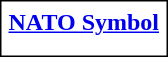<table style="border:1px solid black; background:white;float: right;text-align: center" cellpadding="3">
<tr>
<th><a href='#'>NATO Symbol</a></th>
</tr>
<tr>
<td></td>
</tr>
</table>
